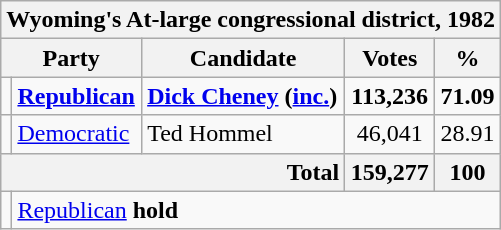<table class=wikitable>
<tr>
<th colspan = 6>Wyoming's At-large congressional district, 1982</th>
</tr>
<tr>
<th colspan=2>Party</th>
<th>Candidate</th>
<th>Votes</th>
<th>%</th>
</tr>
<tr>
<td></td>
<td><strong><a href='#'>Republican</a></strong></td>
<td><strong><a href='#'>Dick Cheney</a> (<a href='#'>inc.</a>)</strong></td>
<td align=center><strong>113,236</strong></td>
<td align=center><strong>71.09</strong></td>
</tr>
<tr>
<td></td>
<td><a href='#'>Democratic</a></td>
<td>Ted Hommel</td>
<td align=center>46,041</td>
<td align=center>28.91</td>
</tr>
<tr>
<th colspan=3; style="text-align:right;">Total</th>
<th align=center>159,277</th>
<th align=center>100</th>
</tr>
<tr>
<td></td>
<td colspan=6; style="text-align:left;"><a href='#'>Republican</a> <strong>hold</strong></td>
</tr>
</table>
